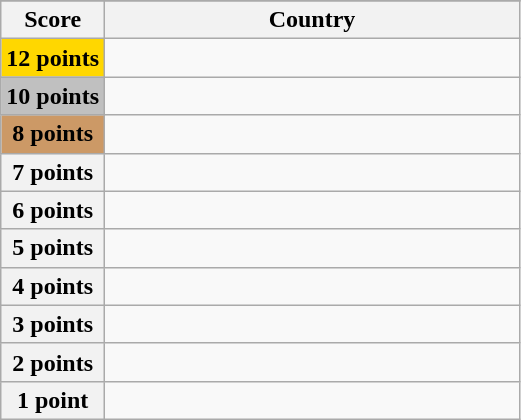<table class="wikitable">
<tr>
</tr>
<tr>
<th scope="col" width="20%">Score</th>
<th scope="col">Country</th>
</tr>
<tr>
<th scope="row" style="background:gold">12 points</th>
<td></td>
</tr>
<tr>
<th scope="row" style="background:silver">10 points</th>
<td></td>
</tr>
<tr>
<th scope="row" style="background:#CC9966">8 points</th>
<td></td>
</tr>
<tr>
<th scope="row">7 points</th>
<td></td>
</tr>
<tr>
<th scope="row">6 points</th>
<td></td>
</tr>
<tr>
<th scope="row">5 points</th>
<td></td>
</tr>
<tr>
<th scope="row">4 points</th>
<td></td>
</tr>
<tr>
<th scope="row">3 points</th>
<td></td>
</tr>
<tr>
<th scope="row">2 points</th>
<td></td>
</tr>
<tr>
<th scope="row">1 point</th>
<td></td>
</tr>
</table>
